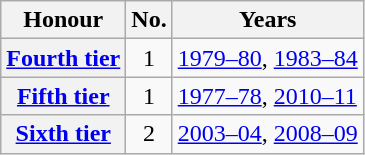<table class="wikitable plainrowheaders">
<tr>
<th scope=col>Honour</th>
<th scope=col>No.</th>
<th scope=col>Years</th>
</tr>
<tr>
<th scope=row><a href='#'>Fourth tier</a></th>
<td align=center>1</td>
<td><a href='#'>1979–80</a>, <a href='#'>1983–84</a></td>
</tr>
<tr>
<th scope=row><a href='#'>Fifth tier</a></th>
<td align=center>1</td>
<td><a href='#'>1977–78</a>, <a href='#'>2010–11</a></td>
</tr>
<tr>
<th scope=row><a href='#'>Sixth tier</a></th>
<td align=center>2</td>
<td><a href='#'>2003–04</a>, <a href='#'>2008–09</a></td>
</tr>
</table>
